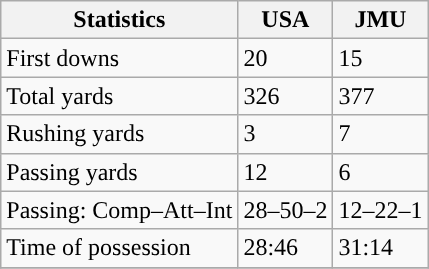<table class="wikitable" style="float: left;">
<tr>
<th>Statistics</th>
<th>USA</th>
<th>JMU</th>
</tr>
<tr>
<td>First downs</td>
<td>20</td>
<td>15</td>
</tr>
<tr>
<td>Total yards</td>
<td>326</td>
<td>377</td>
</tr>
<tr>
<td>Rushing yards</td>
<td>3</td>
<td>7</td>
</tr>
<tr>
<td>Passing yards</td>
<td>12</td>
<td>6</td>
</tr>
<tr>
<td>Passing: Comp–Att–Int</td>
<td>28–50–2</td>
<td>12–22–1</td>
</tr>
<tr>
<td>Time of possession</td>
<td>28:46</td>
<td>31:14</td>
</tr>
<tr>
</tr>
</table>
